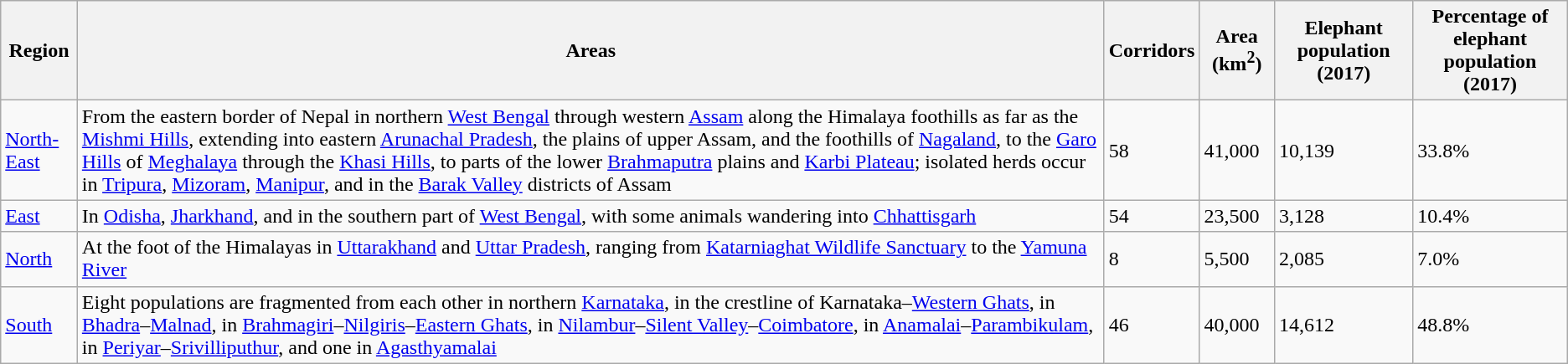<table class="wikitable sortable">
<tr>
<th>Region</th>
<th>Areas</th>
<th>Corridors</th>
<th>Area (km<sup>2</sup>)</th>
<th>Elephant population (2017)</th>
<th>Percentage of elephant population <br> (2017)</th>
</tr>
<tr>
<td><a href='#'>North-East</a></td>
<td>From the eastern border of Nepal in northern <a href='#'>West Bengal</a> through western <a href='#'>Assam</a> along the Himalaya foothills as far as the <a href='#'>Mishmi Hills</a>, extending into eastern <a href='#'>Arunachal Pradesh</a>, the plains of upper Assam, and the foothills of <a href='#'>Nagaland</a>, to the <a href='#'>Garo Hills</a> of <a href='#'>Meghalaya</a> through the <a href='#'>Khasi Hills</a>, to parts of the lower <a href='#'>Brahmaputra</a> plains and <a href='#'>Karbi Plateau</a>; isolated herds occur in <a href='#'>Tripura</a>, <a href='#'>Mizoram</a>, <a href='#'>Manipur</a>, and in the <a href='#'>Barak Valley</a> districts of Assam</td>
<td>58</td>
<td>41,000</td>
<td>10,139</td>
<td>33.8%</td>
</tr>
<tr>
<td><a href='#'>East</a></td>
<td>In <a href='#'>Odisha</a>, <a href='#'>Jharkhand</a>, and in the southern part of <a href='#'>West Bengal</a>, with some animals wandering into <a href='#'>Chhattisgarh</a></td>
<td>54</td>
<td>23,500</td>
<td>3,128</td>
<td>10.4%</td>
</tr>
<tr>
<td><a href='#'>North</a></td>
<td>At the foot of the Himalayas in <a href='#'>Uttarakhand</a> and <a href='#'>Uttar Pradesh</a>, ranging from <a href='#'>Katarniaghat Wildlife Sanctuary</a> to the <a href='#'>Yamuna River</a></td>
<td>8</td>
<td>5,500</td>
<td>2,085</td>
<td>7.0%</td>
</tr>
<tr>
<td><a href='#'>South</a></td>
<td>Eight populations are fragmented from each other in northern <a href='#'>Karnataka</a>, in the crestline of Karnataka–<a href='#'>Western Ghats</a>, in <a href='#'>Bhadra</a>–<a href='#'>Malnad</a>, in <a href='#'>Brahmagiri</a>–<a href='#'>Nilgiris</a>–<a href='#'>Eastern Ghats</a>, in <a href='#'>Nilambur</a>–<a href='#'>Silent Valley</a>–<a href='#'>Coimbatore</a>, in <a href='#'>Anamalai</a>–<a href='#'>Parambikulam</a>, in <a href='#'>Periyar</a>–<a href='#'>Srivilliputhur</a>, and one in <a href='#'>Agasthyamalai</a></td>
<td>46</td>
<td>40,000</td>
<td>14,612</td>
<td>48.8%</td>
</tr>
</table>
